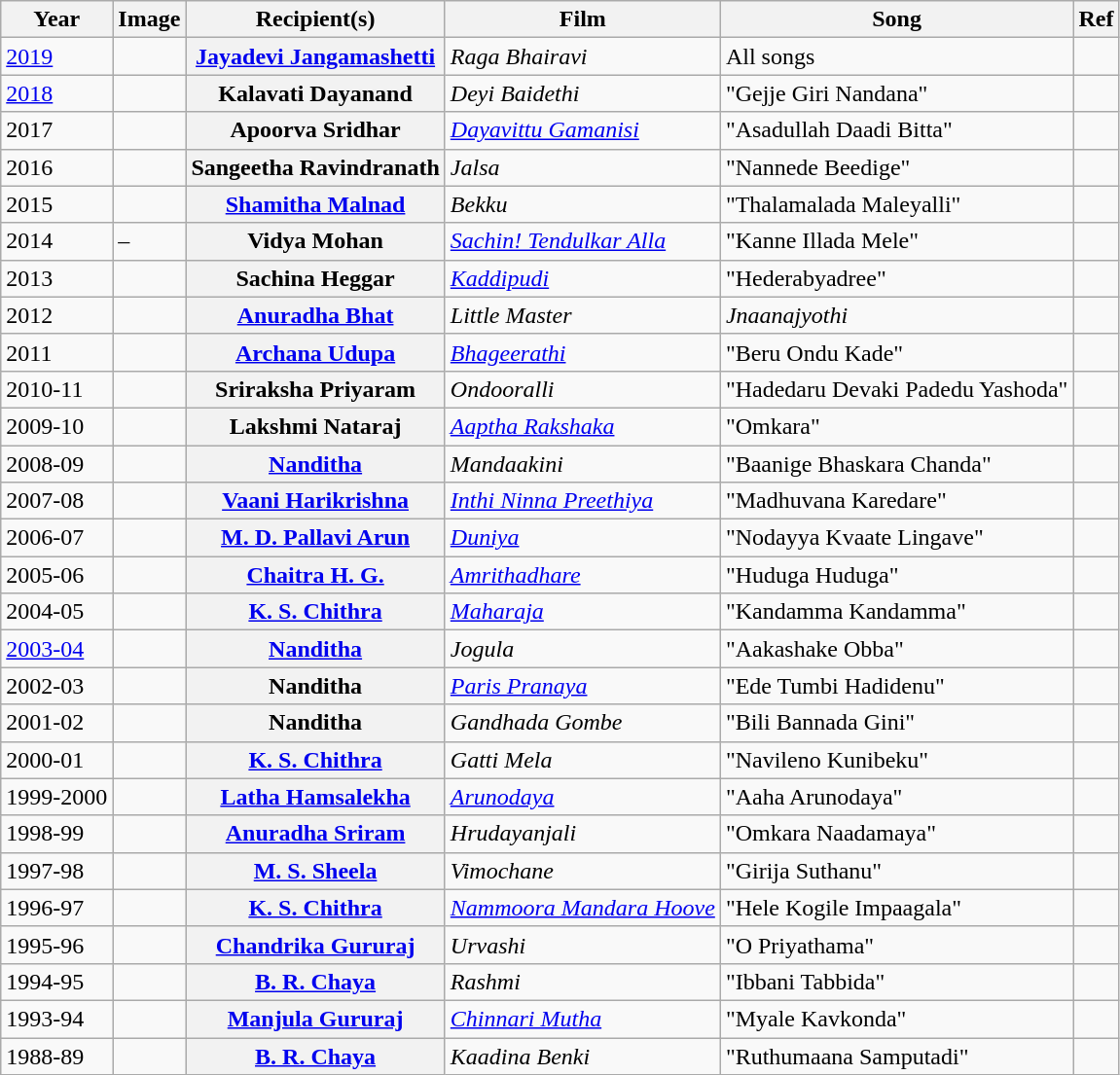<table class="wikitable sortable">
<tr>
<th>Year</th>
<th>Image</th>
<th>Recipient(s)</th>
<th>Film</th>
<th>Song</th>
<th>Ref</th>
</tr>
<tr>
<td><a href='#'>2019</a></td>
<td></td>
<th><a href='#'>Jayadevi Jangamashetti</a></th>
<td><em>Raga Bhairavi</em></td>
<td>All songs</td>
<td></td>
</tr>
<tr>
<td><a href='#'>2018</a></td>
<td></td>
<th>Kalavati Dayanand</th>
<td><em>Deyi Baidethi</em></td>
<td>"Gejje Giri Nandana"</td>
<td></td>
</tr>
<tr>
<td>2017</td>
<td></td>
<th>Apoorva Sridhar</th>
<td><em><a href='#'>Dayavittu Gamanisi</a></em></td>
<td>"Asadullah Daadi Bitta"</td>
<td></td>
</tr>
<tr>
<td>2016</td>
<td></td>
<th>Sangeetha Ravindranath</th>
<td><em>Jalsa</em></td>
<td>"Nannede Beedige"</td>
<td></td>
</tr>
<tr>
<td>2015</td>
<td></td>
<th><a href='#'>Shamitha Malnad</a></th>
<td><em>Bekku</em></td>
<td>"Thalamalada Maleyalli"</td>
<td></td>
</tr>
<tr>
<td>2014</td>
<td>–</td>
<th>Vidya Mohan</th>
<td><em><a href='#'>Sachin! Tendulkar Alla</a></em></td>
<td>"Kanne Illada Mele"</td>
<td></td>
</tr>
<tr>
<td>2013</td>
<td></td>
<th>Sachina Heggar</th>
<td><em><a href='#'>Kaddipudi</a></em></td>
<td>"Hederabyadree"</td>
<td></td>
</tr>
<tr>
<td>2012</td>
<td></td>
<th><a href='#'>Anuradha Bhat</a></th>
<td><em>Little Master</em></td>
<td><em>Jnaanajyothi</em></td>
<td></td>
</tr>
<tr>
<td>2011</td>
<td></td>
<th><a href='#'>Archana Udupa</a></th>
<td><em><a href='#'>Bhageerathi</a></em></td>
<td>"Beru Ondu Kade"</td>
<td></td>
</tr>
<tr>
<td>2010-11</td>
<td></td>
<th>Sriraksha Priyaram</th>
<td><em>Ondooralli</em></td>
<td>"Hadedaru Devaki Padedu Yashoda"</td>
<td></td>
</tr>
<tr>
<td>2009-10</td>
<td></td>
<th>Lakshmi Nataraj</th>
<td><em><a href='#'>Aaptha Rakshaka</a></em></td>
<td>"Omkara"</td>
<td></td>
</tr>
<tr>
<td>2008-09</td>
<td></td>
<th><a href='#'>Nanditha</a></th>
<td><em>Mandaakini</em></td>
<td>"Baanige Bhaskara Chanda"</td>
<td></td>
</tr>
<tr>
<td>2007-08</td>
<td></td>
<th><a href='#'>Vaani Harikrishna</a></th>
<td><em><a href='#'>Inthi Ninna Preethiya</a></em></td>
<td>"Madhuvana Karedare"</td>
<td></td>
</tr>
<tr>
<td>2006-07</td>
<td></td>
<th><a href='#'>M. D. Pallavi Arun</a></th>
<td><em><a href='#'>Duniya</a></em></td>
<td>"Nodayya Kvaate Lingave"</td>
<td></td>
</tr>
<tr>
<td>2005-06</td>
<td></td>
<th><a href='#'>Chaitra H. G.</a></th>
<td><em><a href='#'>Amrithadhare</a></em></td>
<td>"Huduga Huduga"</td>
<td></td>
</tr>
<tr>
<td>2004-05</td>
<td></td>
<th><a href='#'>K. S. Chithra</a></th>
<td><em><a href='#'>Maharaja</a></em></td>
<td>"Kandamma Kandamma"</td>
<td></td>
</tr>
<tr>
<td><a href='#'>2003-04</a></td>
<td></td>
<th><a href='#'>Nanditha</a></th>
<td><em>Jogula</em></td>
<td>"Aakashake Obba"</td>
<td></td>
</tr>
<tr>
<td>2002-03</td>
<td></td>
<th>Nanditha</th>
<td><em><a href='#'>Paris Pranaya</a></em></td>
<td>"Ede Tumbi Hadidenu"</td>
<td></td>
</tr>
<tr>
<td>2001-02</td>
<td></td>
<th>Nanditha</th>
<td><em>Gandhada Gombe</em></td>
<td>"Bili Bannada Gini"</td>
<td></td>
</tr>
<tr>
<td>2000-01</td>
<td></td>
<th><a href='#'>K. S. Chithra</a></th>
<td><em>Gatti Mela</em></td>
<td>"Navileno Kunibeku"</td>
<td></td>
</tr>
<tr>
<td>1999-2000</td>
<td></td>
<th><a href='#'>Latha Hamsalekha</a></th>
<td><em><a href='#'>Arunodaya</a></em></td>
<td>"Aaha Arunodaya"</td>
<td></td>
</tr>
<tr>
<td>1998-99</td>
<td></td>
<th><a href='#'>Anuradha Sriram</a></th>
<td><em>Hrudayanjali</em></td>
<td>"Omkara Naadamaya"</td>
<td></td>
</tr>
<tr>
<td>1997-98</td>
<td></td>
<th><a href='#'>M. S. Sheela</a></th>
<td><em>Vimochane</em></td>
<td>"Girija Suthanu"</td>
<td></td>
</tr>
<tr>
<td>1996-97</td>
<td></td>
<th><a href='#'>K. S. Chithra</a></th>
<td><em><a href='#'>Nammoora Mandara Hoove</a></em></td>
<td>"Hele Kogile Impaagala"</td>
<td></td>
</tr>
<tr>
<td>1995-96</td>
<td></td>
<th><a href='#'>Chandrika Gururaj</a></th>
<td><em>Urvashi</em></td>
<td>"O Priyathama"</td>
<td></td>
</tr>
<tr>
<td>1994-95</td>
<td></td>
<th><a href='#'>B. R. Chaya</a></th>
<td><em>Rashmi</em></td>
<td>"Ibbani Tabbida"</td>
<td></td>
</tr>
<tr>
<td>1993-94</td>
<td></td>
<th><a href='#'>Manjula Gururaj</a></th>
<td><em><a href='#'>Chinnari Mutha</a></em></td>
<td>"Myale Kavkonda"</td>
<td></td>
</tr>
<tr>
<td>1988-89</td>
<td></td>
<th><a href='#'>B. R. Chaya</a></th>
<td><em>Kaadina Benki</em></td>
<td>"Ruthumaana Samputadi"</td>
<td></td>
</tr>
</table>
